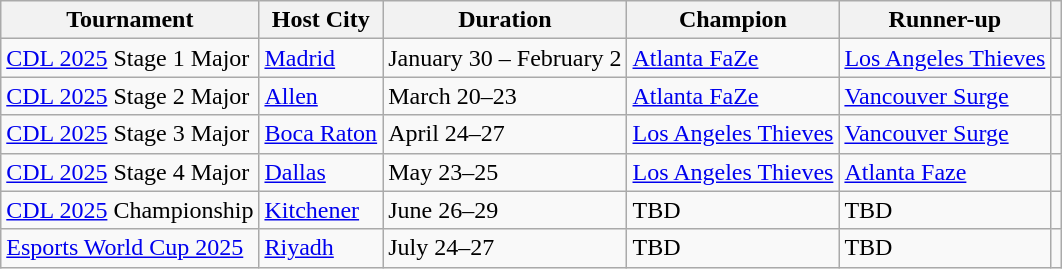<table class="wikitable">
<tr>
<th>Tournament</th>
<th>Host City</th>
<th>Duration</th>
<th>Champion</th>
<th>Runner-up</th>
<th></th>
</tr>
<tr>
<td><a href='#'>CDL 2025</a> Stage 1 Major</td>
<td> <a href='#'>Madrid</a></td>
<td>January 30 – February 2</td>
<td><a href='#'>Atlanta FaZe</a></td>
<td><a href='#'>Los Angeles Thieves</a></td>
<td></td>
</tr>
<tr>
<td><a href='#'>CDL 2025</a> Stage 2 Major</td>
<td> <a href='#'>Allen</a></td>
<td>March 20–23</td>
<td><a href='#'>Atlanta FaZe</a></td>
<td><a href='#'>Vancouver Surge</a></td>
<td></td>
</tr>
<tr>
<td><a href='#'>CDL 2025</a> Stage 3 Major</td>
<td> <a href='#'>Boca Raton</a></td>
<td>April 24–27</td>
<td><a href='#'>Los Angeles Thieves</a></td>
<td><a href='#'>Vancouver Surge</a></td>
<td></td>
</tr>
<tr>
<td><a href='#'>CDL 2025</a> Stage 4 Major</td>
<td> <a href='#'>Dallas</a></td>
<td>May 23–25</td>
<td><a href='#'>Los Angeles Thieves</a></td>
<td><a href='#'>Atlanta Faze</a></td>
<td></td>
</tr>
<tr>
<td><a href='#'>CDL 2025</a> Championship</td>
<td> <a href='#'>Kitchener</a></td>
<td>June 26–29</td>
<td>TBD</td>
<td>TBD</td>
<td></td>
</tr>
<tr>
<td><a href='#'>Esports World Cup 2025</a></td>
<td> <a href='#'>Riyadh</a></td>
<td>July 24–27</td>
<td>TBD</td>
<td>TBD</td>
<td></td>
</tr>
</table>
